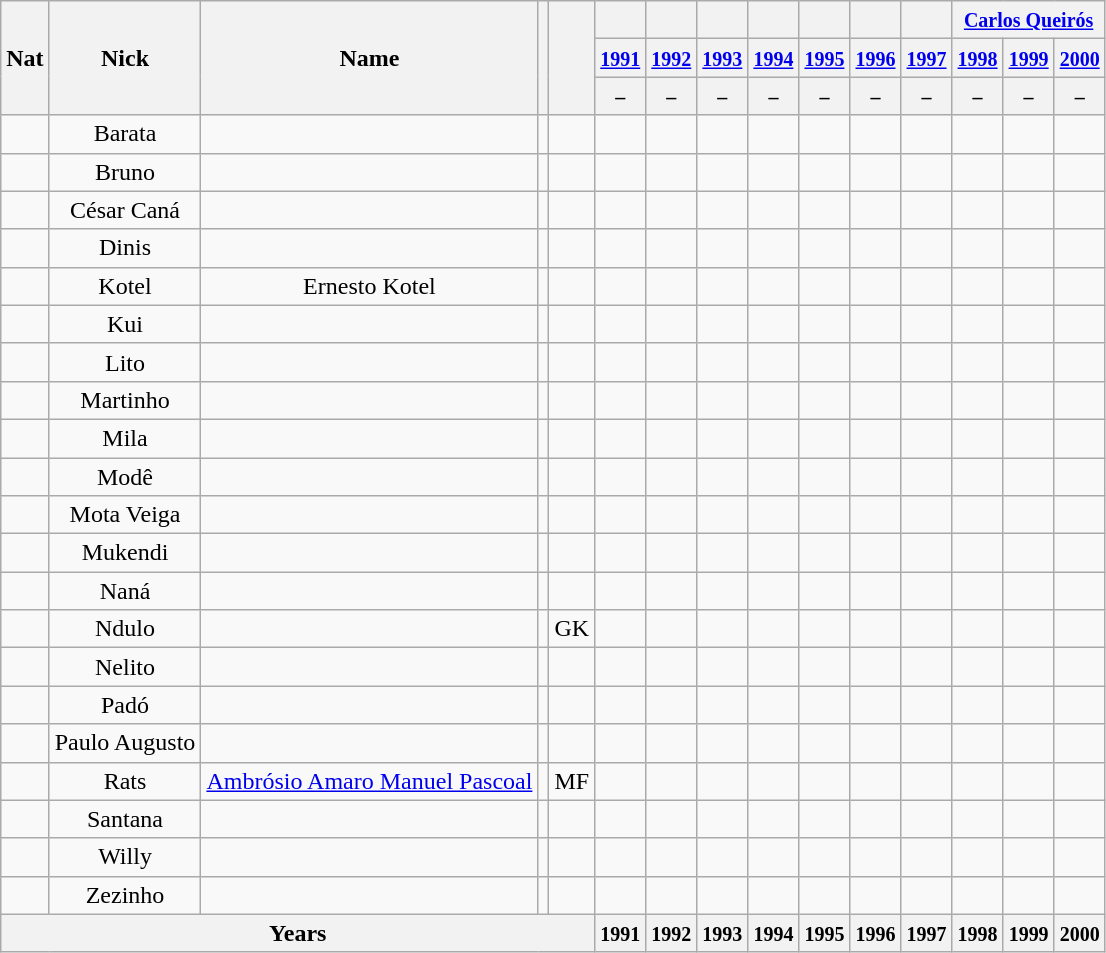<table class="wikitable plainrowheaders sortable" style="text-align:center">
<tr>
<th scope="col" rowspan="3">Nat</th>
<th scope="col" rowspan="3">Nick</th>
<th scope="col" rowspan="3">Name</th>
<th scope="col" rowspan="3"></th>
<th scope="col" rowspan="3"></th>
<th colspan="1"><small></small></th>
<th colspan="1"><small></small></th>
<th colspan="1"><small></small></th>
<th colspan="1"><small></small></th>
<th colspan="1"><small></small></th>
<th colspan="1"><small></small></th>
<th colspan="1"><small></small></th>
<th colspan="3"><small><a href='#'>Carlos Queirós</a></small></th>
</tr>
<tr>
<th colspan="1"><small><a href='#'>1991</a></small></th>
<th colspan="1"><small><a href='#'>1992</a></small></th>
<th colspan="1"><small><a href='#'>1993</a></small></th>
<th colspan="1"><small><a href='#'>1994</a></small></th>
<th colspan="1"><small><a href='#'>1995</a></small></th>
<th colspan="1"><small><a href='#'>1996</a></small></th>
<th colspan="1"><small><a href='#'>1997</a></small></th>
<th colspan="1"><small><a href='#'>1998</a></small></th>
<th colspan="1"><small><a href='#'>1999</a></small></th>
<th colspan="1"><small><a href='#'>2000</a></small></th>
</tr>
<tr>
<th scope="col" rowspan="1"><small>–</small></th>
<th scope="col" rowspan="1"><small>–</small></th>
<th scope="col" rowspan="1"><small>–</small></th>
<th scope="col" rowspan="1"><small>–</small></th>
<th scope="col" rowspan="1"><small>–</small></th>
<th scope="col" rowspan="1"><small>–</small></th>
<th scope="col" rowspan="1"><small>–</small></th>
<th scope="col" rowspan="1"><small>–</small></th>
<th scope="col" rowspan="1"><small>–</small></th>
<th scope="col" rowspan="1"><small>–</small></th>
</tr>
<tr>
<td></td>
<td>Barata</td>
<td></td>
<td></td>
<td></td>
<td></td>
<td></td>
<td></td>
<td></td>
<td></td>
<td></td>
<td></td>
<td></td>
<td></td>
<td></td>
</tr>
<tr>
<td></td>
<td>Bruno</td>
<td></td>
<td></td>
<td></td>
<td></td>
<td></td>
<td></td>
<td></td>
<td></td>
<td></td>
<td></td>
<td></td>
<td></td>
<td></td>
</tr>
<tr>
<td></td>
<td>César Caná</td>
<td></td>
<td></td>
<td></td>
<td></td>
<td></td>
<td></td>
<td></td>
<td></td>
<td></td>
<td></td>
<td></td>
<td></td>
<td></td>
</tr>
<tr>
<td></td>
<td>Dinis</td>
<td></td>
<td></td>
<td></td>
<td></td>
<td></td>
<td></td>
<td></td>
<td></td>
<td></td>
<td></td>
<td></td>
<td></td>
<td></td>
</tr>
<tr>
<td></td>
<td>Kotel</td>
<td>Ernesto Kotel</td>
<td></td>
<td></td>
<td></td>
<td></td>
<td></td>
<td></td>
<td></td>
<td></td>
<td></td>
<td></td>
<td></td>
<td></td>
</tr>
<tr>
<td></td>
<td>Kui</td>
<td></td>
<td></td>
<td></td>
<td></td>
<td></td>
<td></td>
<td></td>
<td></td>
<td></td>
<td></td>
<td></td>
<td></td>
<td></td>
</tr>
<tr>
<td></td>
<td>Lito</td>
<td></td>
<td></td>
<td></td>
<td></td>
<td></td>
<td></td>
<td></td>
<td></td>
<td></td>
<td></td>
<td></td>
<td></td>
<td></td>
</tr>
<tr>
<td></td>
<td>Martinho</td>
<td></td>
<td></td>
<td></td>
<td></td>
<td></td>
<td></td>
<td></td>
<td></td>
<td></td>
<td></td>
<td></td>
<td></td>
<td></td>
</tr>
<tr>
<td></td>
<td>Mila</td>
<td></td>
<td></td>
<td></td>
<td></td>
<td></td>
<td></td>
<td></td>
<td></td>
<td></td>
<td></td>
<td></td>
<td></td>
<td></td>
</tr>
<tr>
<td></td>
<td>Modê</td>
<td></td>
<td></td>
<td></td>
<td></td>
<td></td>
<td></td>
<td></td>
<td></td>
<td></td>
<td></td>
<td></td>
<td></td>
<td></td>
</tr>
<tr>
<td></td>
<td>Mota Veiga</td>
<td></td>
<td></td>
<td></td>
<td></td>
<td></td>
<td></td>
<td></td>
<td></td>
<td></td>
<td></td>
<td></td>
<td></td>
<td></td>
</tr>
<tr>
<td></td>
<td>Mukendi</td>
<td></td>
<td></td>
<td></td>
<td></td>
<td></td>
<td></td>
<td></td>
<td></td>
<td></td>
<td></td>
<td></td>
<td></td>
<td></td>
</tr>
<tr>
<td></td>
<td>Naná</td>
<td></td>
<td></td>
<td></td>
<td></td>
<td></td>
<td></td>
<td></td>
<td></td>
<td></td>
<td></td>
<td></td>
<td></td>
<td></td>
</tr>
<tr>
<td></td>
<td>Ndulo</td>
<td></td>
<td></td>
<td data-sort-value="1">GK</td>
<td></td>
<td></td>
<td></td>
<td></td>
<td></td>
<td></td>
<td></td>
<td></td>
<td></td>
<td></td>
</tr>
<tr>
<td></td>
<td>Nelito</td>
<td></td>
<td></td>
<td></td>
<td></td>
<td></td>
<td></td>
<td></td>
<td></td>
<td></td>
<td></td>
<td></td>
<td></td>
<td></td>
</tr>
<tr>
<td></td>
<td>Padó</td>
<td></td>
<td></td>
<td></td>
<td></td>
<td></td>
<td></td>
<td></td>
<td></td>
<td></td>
<td></td>
<td></td>
<td></td>
<td></td>
</tr>
<tr>
<td></td>
<td>Paulo Augusto</td>
<td></td>
<td></td>
<td></td>
<td></td>
<td></td>
<td></td>
<td></td>
<td></td>
<td></td>
<td></td>
<td></td>
<td></td>
<td></td>
</tr>
<tr>
<td></td>
<td>Rats</td>
<td><a href='#'>Ambrósio Amaro Manuel Pascoal</a></td>
<td></td>
<td data-sort-value="3">MF</td>
<td></td>
<td></td>
<td></td>
<td></td>
<td></td>
<td></td>
<td></td>
<td></td>
<td></td>
<td></td>
</tr>
<tr>
<td></td>
<td>Santana</td>
<td></td>
<td></td>
<td></td>
<td></td>
<td></td>
<td></td>
<td></td>
<td></td>
<td></td>
<td></td>
<td></td>
<td></td>
<td></td>
</tr>
<tr>
<td></td>
<td>Willy</td>
<td></td>
<td></td>
<td></td>
<td></td>
<td></td>
<td></td>
<td></td>
<td></td>
<td></td>
<td></td>
<td></td>
<td></td>
<td></td>
</tr>
<tr>
<td></td>
<td>Zezinho</td>
<td></td>
<td></td>
<td></td>
<td></td>
<td></td>
<td></td>
<td></td>
<td></td>
<td></td>
<td></td>
<td></td>
<td></td>
<td></td>
</tr>
<tr>
<th colspan=5>Years</th>
<th><small>1991</small></th>
<th><small>1992</small></th>
<th><small>1993</small></th>
<th><small>1994</small></th>
<th><small>1995</small></th>
<th><small>1996</small></th>
<th><small>1997</small></th>
<th><small>1998</small></th>
<th><small>1999</small></th>
<th><small>2000</small></th>
</tr>
</table>
